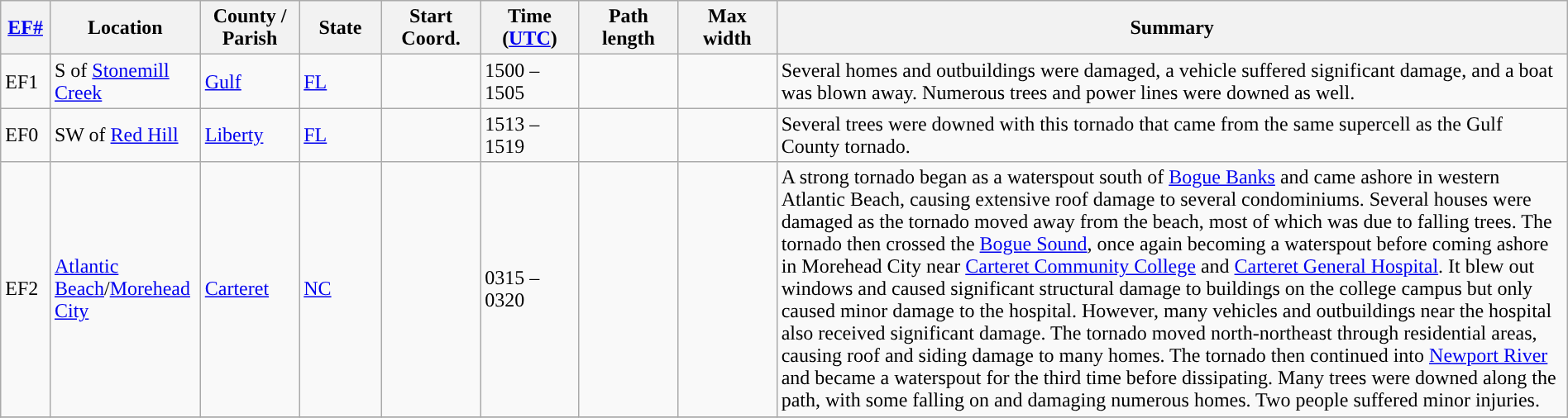<table class="wikitable sortable" style="width:100%;">
<tr>
<th scope="col" width="3%" align="center"><a href='#'>EF#</a></th>
<th scope="col" width="7%" align="center" class="unsortable">Location</th>
<th scope="col" width="6%" align="center" class="unsortable">County / Parish</th>
<th scope="col" width="5%" align="center">State</th>
<th scope="col" width="6%" align="center">Start Coord.</th>
<th scope="col" width="6%" align="center">Time (<a href='#'>UTC</a>)</th>
<th scope="col" width="6%" align="center">Path length</th>
<th scope="col" width="6%" align="center">Max width</th>
<th scope="col" width="48%" class="unsortable" align="center">Summary</th>
</tr>
<tr>
<td>EF1</td>
<td>S of <a href='#'>Stonemill Creek</a></td>
<td><a href='#'>Gulf</a></td>
<td><a href='#'>FL</a></td>
<td></td>
<td>1500 – 1505</td>
<td></td>
<td></td>
<td>Several homes and outbuildings were damaged, a vehicle suffered significant damage, and a boat was blown away. Numerous trees and power lines were downed as well.</td>
</tr>
<tr>
<td>EF0</td>
<td>SW of <a href='#'>Red Hill</a></td>
<td><a href='#'>Liberty</a></td>
<td><a href='#'>FL</a></td>
<td></td>
<td>1513 – 1519</td>
<td></td>
<td></td>
<td>Several trees were downed with this tornado that came from the same supercell as the Gulf County tornado.</td>
</tr>
<tr>
<td>EF2</td>
<td><a href='#'>Atlantic Beach</a>/<a href='#'>Morehead City</a></td>
<td><a href='#'>Carteret</a></td>
<td><a href='#'>NC</a></td>
<td></td>
<td>0315 – 0320</td>
<td></td>
<td></td>
<td>A strong tornado began as a waterspout south of <a href='#'>Bogue Banks</a> and came ashore in western Atlantic Beach, causing extensive roof damage to several condominiums. Several houses were damaged as the tornado moved away from the beach, most of which was due to falling trees. The tornado then crossed the <a href='#'>Bogue Sound</a>, once again becoming a waterspout before coming ashore in Morehead City near <a href='#'>Carteret Community College</a> and <a href='#'>Carteret General Hospital</a>. It blew out windows and caused significant structural damage to buildings on the college campus but only caused minor damage to the hospital. However, many vehicles and outbuildings near the hospital also received significant damage. The tornado moved north-northeast through residential areas, causing roof and siding damage to many homes. The tornado then continued into <a href='#'>Newport River</a> and became a waterspout for the third time before dissipating. Many trees were downed along the path, with some falling on and damaging numerous homes. Two people suffered minor injuries.</td>
</tr>
<tr>
</tr>
</table>
